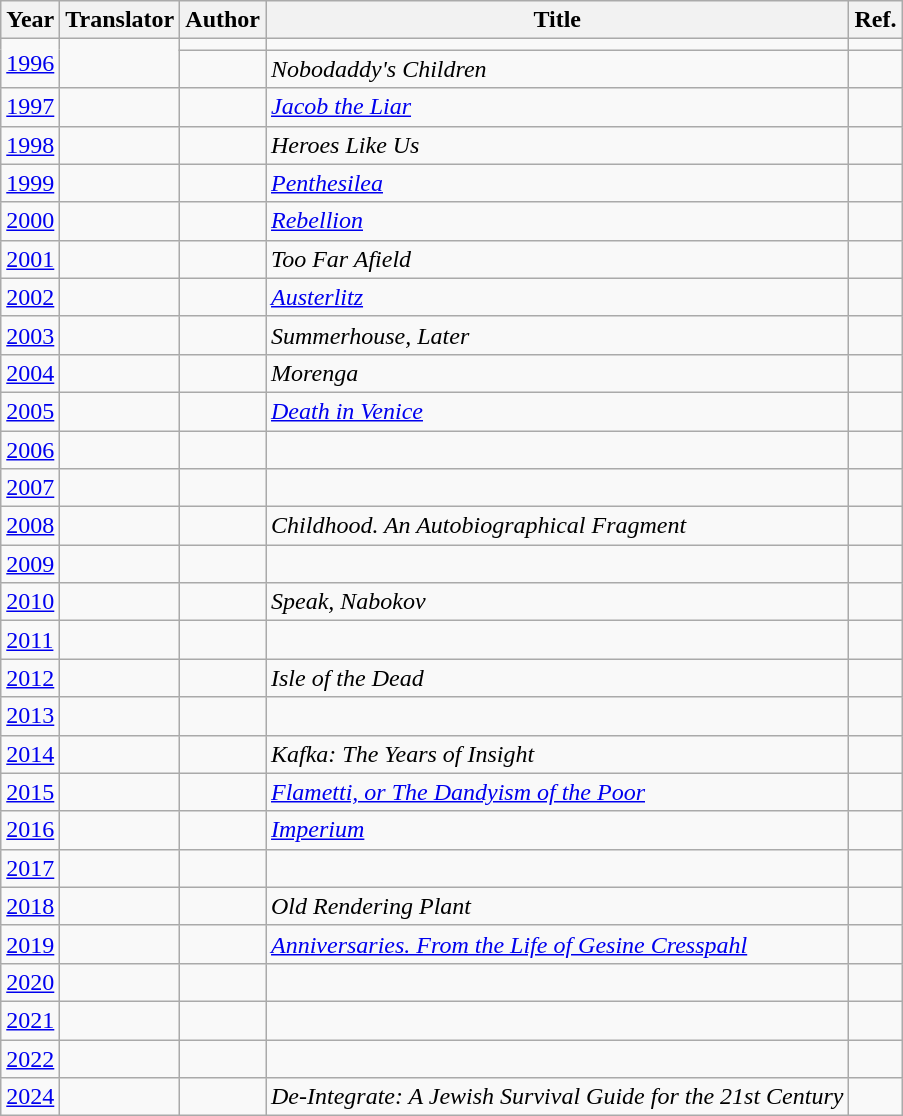<table class="wikitable sortable mw-collapsible">
<tr>
<th>Year</th>
<th>Translator</th>
<th>Author</th>
<th>Title</th>
<th>Ref.</th>
</tr>
<tr>
<td rowspan="2"><a href='#'>1996</a></td>
<td rowspan="2"></td>
<td></td>
<td><em></em></td>
<td></td>
</tr>
<tr>
<td></td>
<td><em>Nobodaddy's Children</em></td>
<td></td>
</tr>
<tr>
<td><a href='#'>1997</a></td>
<td></td>
<td></td>
<td><em><a href='#'>Jacob the Liar</a></em></td>
<td></td>
</tr>
<tr>
<td><a href='#'>1998</a></td>
<td></td>
<td></td>
<td><em>Heroes Like Us</em></td>
<td></td>
</tr>
<tr>
<td><a href='#'>1999</a></td>
<td></td>
<td></td>
<td><em><a href='#'>Penthesilea</a></em></td>
<td></td>
</tr>
<tr>
<td><a href='#'>2000</a></td>
<td></td>
<td></td>
<td><em><a href='#'>Rebellion</a></em></td>
<td></td>
</tr>
<tr>
<td><a href='#'>2001</a></td>
<td></td>
<td></td>
<td><em>Too Far Afield</em></td>
<td></td>
</tr>
<tr>
<td><a href='#'>2002</a></td>
<td></td>
<td></td>
<td><em><a href='#'>Austerlitz</a></em></td>
<td></td>
</tr>
<tr>
<td><a href='#'>2003</a></td>
<td></td>
<td></td>
<td><em>Summerhouse, Later</em></td>
<td></td>
</tr>
<tr>
<td><a href='#'>2004</a></td>
<td></td>
<td></td>
<td><em>Morenga</em></td>
<td></td>
</tr>
<tr>
<td><a href='#'>2005</a></td>
<td></td>
<td></td>
<td><em><a href='#'>Death in Venice</a></em></td>
<td></td>
</tr>
<tr>
<td><a href='#'>2006</a></td>
<td></td>
<td></td>
<td><em></em></td>
<td></td>
</tr>
<tr>
<td><a href='#'>2007</a></td>
<td></td>
<td></td>
<td><em></em></td>
<td></td>
</tr>
<tr>
<td><a href='#'>2008</a></td>
<td></td>
<td></td>
<td><em>Childhood. An Autobiographical Fragment</em></td>
<td></td>
</tr>
<tr>
<td><a href='#'>2009</a></td>
<td></td>
<td></td>
<td><em></em></td>
<td></td>
</tr>
<tr>
<td><a href='#'>2010</a></td>
<td></td>
<td></td>
<td><em>Speak, Nabokov</em></td>
<td></td>
</tr>
<tr>
<td><a href='#'>2011</a></td>
<td></td>
<td></td>
<td><em></em></td>
<td></td>
</tr>
<tr>
<td><a href='#'>2012</a></td>
<td></td>
<td></td>
<td><em>Isle of the Dead</em></td>
<td></td>
</tr>
<tr>
<td><a href='#'>2013</a></td>
<td></td>
<td></td>
<td><em></em></td>
<td></td>
</tr>
<tr>
<td><a href='#'>2014</a></td>
<td></td>
<td></td>
<td><em>Kafka: The Years of Insight</em></td>
<td></td>
</tr>
<tr>
<td><a href='#'>2015</a></td>
<td></td>
<td></td>
<td><em><a href='#'>Flametti, or The Dandyism of the Poor</a></em></td>
<td></td>
</tr>
<tr>
<td><a href='#'>2016</a></td>
<td></td>
<td></td>
<td><em><a href='#'>Imperium</a></em></td>
<td></td>
</tr>
<tr>
<td><a href='#'>2017</a></td>
<td></td>
<td></td>
<td><em></em></td>
<td></td>
</tr>
<tr>
<td><a href='#'>2018</a></td>
<td></td>
<td></td>
<td><em>Old Rendering Plant</em></td>
<td></td>
</tr>
<tr>
<td><a href='#'>2019</a></td>
<td></td>
<td></td>
<td><em><a href='#'>Anniversaries. From the Life of Gesine Cresspahl</a></em></td>
<td></td>
</tr>
<tr>
<td><a href='#'>2020</a></td>
<td></td>
<td></td>
<td><em></em></td>
<td></td>
</tr>
<tr>
<td><a href='#'>2021</a></td>
<td></td>
<td></td>
<td><em></em></td>
<td></td>
</tr>
<tr>
<td><a href='#'>2022</a></td>
<td></td>
<td></td>
<td><em></em></td>
<td></td>
</tr>
<tr>
<td><a href='#'>2024</a></td>
<td></td>
<td></td>
<td><em>De-Integrate: A Jewish Survival Guide for the 21st Century</em></td>
<td></td>
</tr>
</table>
